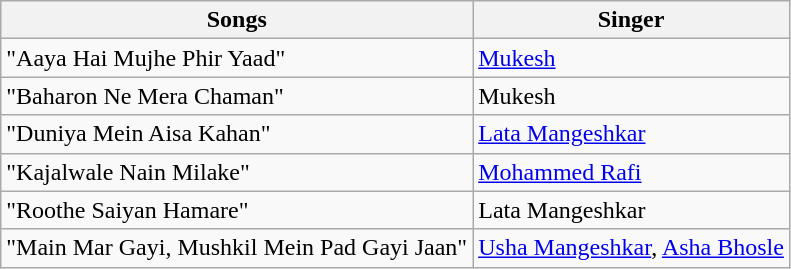<table class="wikitable">
<tr>
<th>Songs</th>
<th>Singer</th>
</tr>
<tr>
<td>"Aaya Hai Mujhe Phir Yaad"</td>
<td><a href='#'>Mukesh</a></td>
</tr>
<tr>
<td>"Baharon Ne Mera Chaman"</td>
<td>Mukesh</td>
</tr>
<tr>
<td>"Duniya Mein Aisa Kahan"</td>
<td><a href='#'>Lata Mangeshkar</a></td>
</tr>
<tr>
<td>"Kajalwale Nain Milake"</td>
<td><a href='#'>Mohammed Rafi</a></td>
</tr>
<tr>
<td>"Roothe Saiyan Hamare"</td>
<td>Lata Mangeshkar</td>
</tr>
<tr>
<td>"Main Mar Gayi, Mushkil Mein Pad Gayi Jaan"</td>
<td><a href='#'>Usha Mangeshkar</a>, <a href='#'>Asha Bhosle</a></td>
</tr>
</table>
